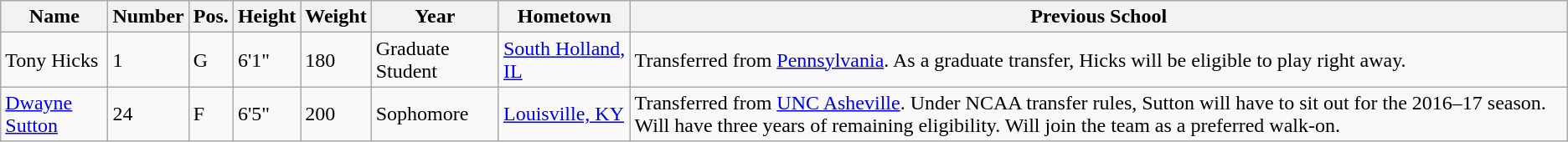<table class="wikitable sortable" border="1">
<tr>
<th>Name</th>
<th>Number</th>
<th>Pos.</th>
<th>Height</th>
<th>Weight</th>
<th>Year</th>
<th>Hometown</th>
<th class="unsortable">Previous School</th>
</tr>
<tr>
<td>Tony Hicks</td>
<td>1</td>
<td>G</td>
<td>6'1"</td>
<td>180</td>
<td>Graduate Student</td>
<td><a href='#'>South Holland, IL</a></td>
<td>Transferred from <a href='#'>Pennsylvania</a>. As a graduate transfer, Hicks will be eligible to play right away.</td>
</tr>
<tr>
<td><a href='#'>Dwayne Sutton</a></td>
<td>24</td>
<td>F</td>
<td>6'5"</td>
<td>200</td>
<td>Sophomore</td>
<td><a href='#'>Louisville, KY</a></td>
<td>Transferred from <a href='#'>UNC Asheville</a>. Under NCAA transfer rules, Sutton will have to sit out for the 2016–17 season. Will have three years of remaining eligibility. Will join the team as a preferred walk-on.</td>
</tr>
</table>
